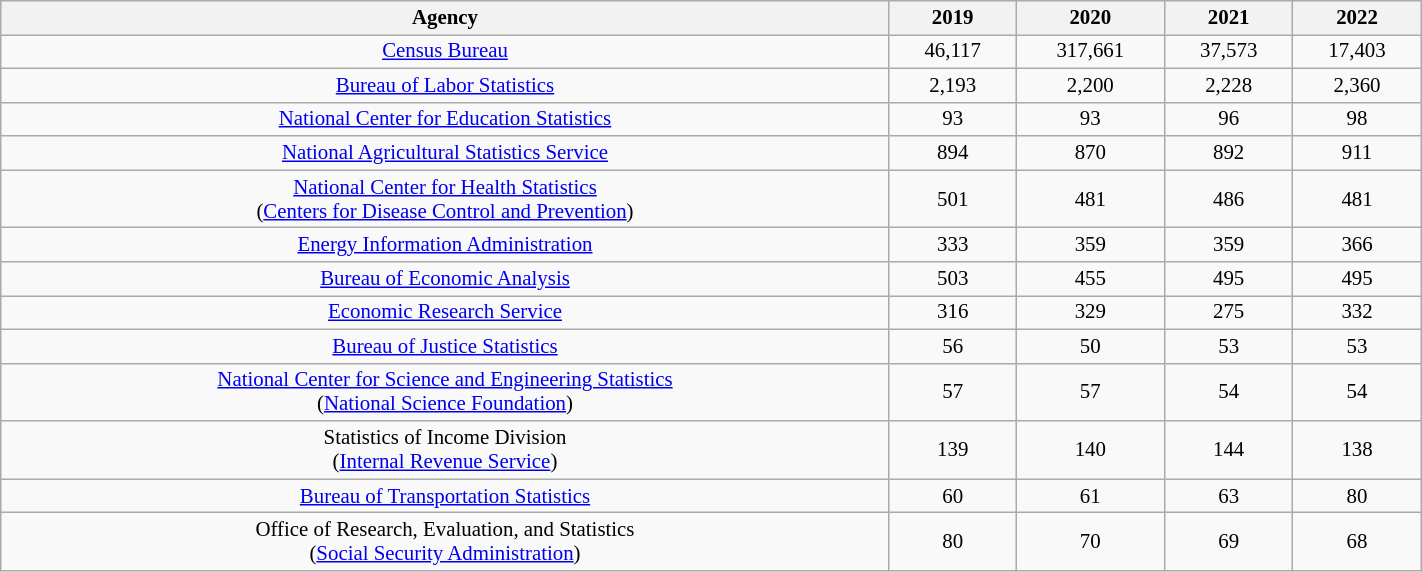<table class="wikitable sortable" style="width:75%; text-align:center; font-size:87%;">
<tr>
<th>Agency</th>
<th>2019</th>
<th>2020</th>
<th>2021</th>
<th>2022</th>
</tr>
<tr>
<td><a href='#'>Census Bureau</a></td>
<td>46,117</td>
<td>317,661</td>
<td>37,573</td>
<td>17,403</td>
</tr>
<tr>
<td><a href='#'>Bureau of Labor Statistics</a></td>
<td>2,193</td>
<td>2,200</td>
<td>2,228</td>
<td>2,360</td>
</tr>
<tr>
<td><a href='#'>National Center for Education Statistics</a></td>
<td>93</td>
<td>93</td>
<td>96</td>
<td>98</td>
</tr>
<tr>
<td><a href='#'>National Agricultural Statistics Service</a></td>
<td>894</td>
<td>870</td>
<td>892</td>
<td>911</td>
</tr>
<tr>
<td><a href='#'>National Center for Health Statistics</a><br>(<a href='#'>Centers for Disease Control and Prevention</a>)</td>
<td>501</td>
<td>481</td>
<td>486</td>
<td>481</td>
</tr>
<tr>
<td><a href='#'>Energy Information Administration</a></td>
<td>333</td>
<td>359</td>
<td>359</td>
<td>366</td>
</tr>
<tr>
<td><a href='#'>Bureau of Economic Analysis</a></td>
<td>503</td>
<td>455</td>
<td>495</td>
<td>495</td>
</tr>
<tr>
<td><a href='#'>Economic Research Service</a></td>
<td>316</td>
<td>329</td>
<td>275</td>
<td>332</td>
</tr>
<tr>
<td><a href='#'>Bureau of Justice Statistics</a></td>
<td>56</td>
<td>50</td>
<td>53</td>
<td>53</td>
</tr>
<tr>
<td><a href='#'>National Center for Science and Engineering Statistics</a><br>(<a href='#'>National Science Foundation</a>)</td>
<td>57</td>
<td>57</td>
<td>54</td>
<td>54</td>
</tr>
<tr>
<td>Statistics of Income Division<br>(<a href='#'>Internal Revenue Service</a>)</td>
<td>139</td>
<td>140</td>
<td>144</td>
<td>138</td>
</tr>
<tr>
<td><a href='#'>Bureau of Transportation Statistics</a></td>
<td>60</td>
<td>61</td>
<td>63</td>
<td>80</td>
</tr>
<tr>
<td>Office of Research, Evaluation, and Statistics<br>(<a href='#'>Social Security Administration</a>)</td>
<td>80</td>
<td>70</td>
<td>69</td>
<td>68</td>
</tr>
</table>
